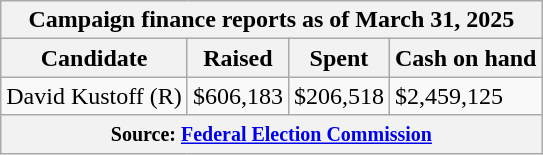<table class="wikitable sortable">
<tr>
<th colspan=4>Campaign finance reports as of March 31, 2025</th>
</tr>
<tr style="text-align:center;">
<th>Candidate</th>
<th>Raised</th>
<th>Spent</th>
<th>Cash on hand</th>
</tr>
<tr>
<td>David Kustoff (R)</td>
<td>$606,183</td>
<td>$206,518</td>
<td>$2,459,125</td>
</tr>
<tr>
<th colspan="4"><small>Source: <a href='#'>Federal Election Commission</a></small></th>
</tr>
</table>
